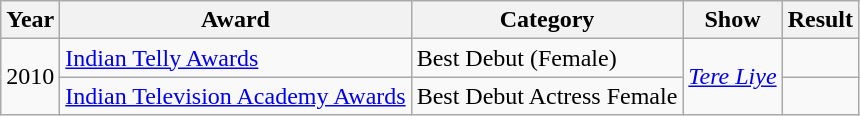<table class="wikitable sortable">
<tr>
<th>Year</th>
<th>Award</th>
<th>Category</th>
<th>Show</th>
<th>Result</th>
</tr>
<tr>
<td rowspan="2">2010</td>
<td><a href='#'>Indian Telly Awards</a></td>
<td>Best Debut (Female)</td>
<td rowspan=8><em><a href='#'>Tere Liye</a></em></td>
<td></td>
</tr>
<tr>
<td><a href='#'>Indian Television Academy Awards</a></td>
<td>Best Debut Actress Female</td>
<td></td>
</tr>
</table>
